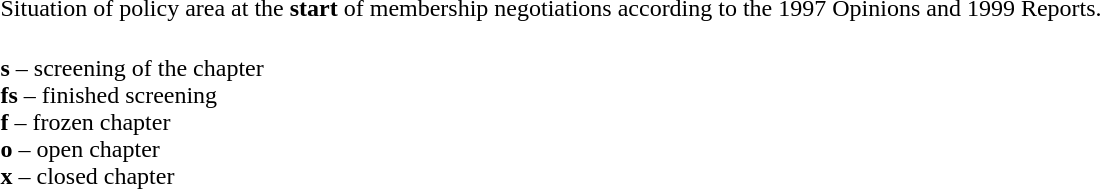<table>
<tr valign="top">
<td colspan="3">Situation of policy area at the <strong>start</strong> of membership negotiations according to the 1997 Opinions and 1999 Reports.</td>
</tr>
<tr valign="top">
<td width="33%"><br><strong>s</strong> – screening of the chapter<br>
<strong>fs</strong> – finished screening<br>
<strong>f</strong> – frozen chapter<br>
<strong>o</strong> – open chapter<br>
<strong>x</strong> – closed chapter</td>
<td width="33%"><br>


</td>
<td width="33%"><br>


<br></td>
</tr>
<tr>
</tr>
</table>
